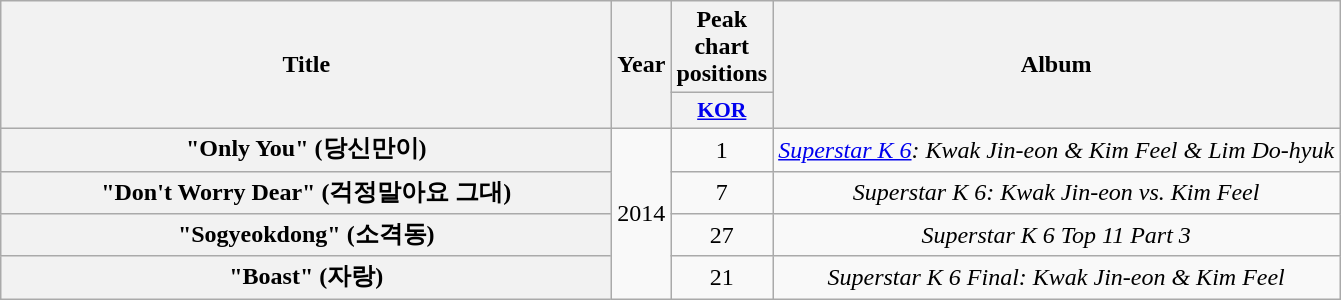<table class="wikitable plainrowheaders" style="text-align:center;">
<tr>
<th rowspan="2" scope="col" style="width:25em;">Title</th>
<th rowspan="2" scope="col">Year</th>
<th colspan="1" scope="col">Peak chart positions</th>
<th rowspan="2" scope="col">Album</th>
</tr>
<tr>
<th scope="col" style="width:2.5em;font-size:90%;"><a href='#'>KOR</a><br></th>
</tr>
<tr>
<th scope="row">"Only You" (당신만이) </th>
<td rowspan="4">2014</td>
<td>1</td>
<td><em><a href='#'>Superstar K 6</a>: Kwak Jin-eon & Kim Feel & Lim Do-hyuk</em></td>
</tr>
<tr>
<th scope="row">"Don't Worry Dear" (걱정말아요 그대) </th>
<td>7</td>
<td><em>Superstar K 6: Kwak Jin-eon vs. Kim Feel</em></td>
</tr>
<tr>
<th scope="row">"Sogyeokdong" (소격동) </th>
<td>27</td>
<td><em>Superstar K 6 Top 11 Part 3</em></td>
</tr>
<tr>
<th scope="row">"Boast" (자랑)</th>
<td>21</td>
<td><em>Superstar K 6 Final: Kwak Jin-eon & Kim Feel</em></td>
</tr>
</table>
